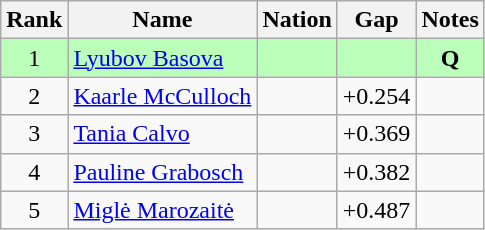<table class="wikitable sortable" style="text-align:center">
<tr>
<th>Rank</th>
<th>Name</th>
<th>Nation</th>
<th>Gap</th>
<th>Notes</th>
</tr>
<tr bgcolor=bbffbb>
<td>1</td>
<td align=left><a href='#'>Lyubov Basova</a></td>
<td align=left></td>
<td></td>
<td><strong>Q</strong></td>
</tr>
<tr>
<td>2</td>
<td align=left><a href='#'>Kaarle McCulloch</a></td>
<td align=left></td>
<td>+0.254</td>
<td></td>
</tr>
<tr>
<td>3</td>
<td align=left><a href='#'>Tania Calvo</a></td>
<td align=left></td>
<td>+0.369</td>
<td></td>
</tr>
<tr>
<td>4</td>
<td align=left><a href='#'>Pauline Grabosch</a></td>
<td align=left></td>
<td>+0.382</td>
<td></td>
</tr>
<tr>
<td>5</td>
<td align=left><a href='#'>Miglė Marozaitė</a></td>
<td align=left></td>
<td>+0.487</td>
<td></td>
</tr>
</table>
